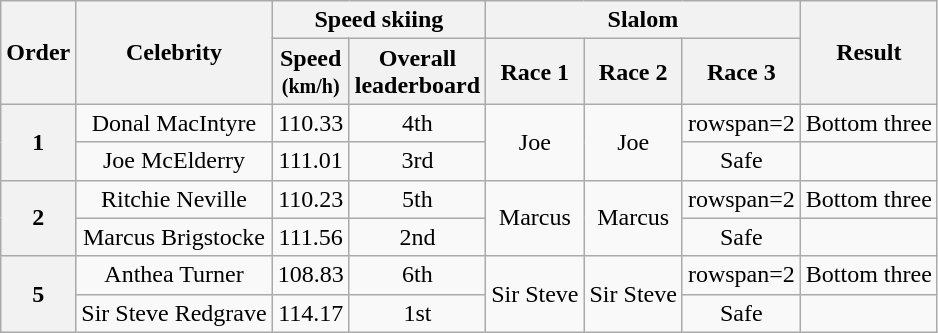<table class="wikitable plainrowheaders" style="text-align:center;">
<tr>
<th rowspan=2>Order</th>
<th rowspan=2>Celebrity</th>
<th colspan=2>Speed skiing</th>
<th colspan=3>Slalom</th>
<th rowspan=2>Result</th>
</tr>
<tr>
<th>Speed<br><small>(km/h)</small></th>
<th>Overall<br>leaderboard</th>
<th>Race 1</th>
<th>Race 2</th>
<th>Race 3</th>
</tr>
<tr>
<th rowspan=2>1</th>
<td>Donal MacIntyre</td>
<td>110.33</td>
<td>4th</td>
<td rowspan=2>Joe</td>
<td rowspan=2>Joe</td>
<td>rowspan=2 </td>
<td>Bottom three</td>
</tr>
<tr>
<td>Joe  McElderry</td>
<td>111.01</td>
<td>3rd</td>
<td>Safe</td>
</tr>
<tr>
<th rowspan=2>2</th>
<td>Ritchie Neville</td>
<td>110.23</td>
<td>5th</td>
<td rowspan=2>Marcus</td>
<td rowspan=2>Marcus</td>
<td>rowspan=2 </td>
<td>Bottom three</td>
</tr>
<tr>
<td>Marcus Brigstocke</td>
<td>111.56</td>
<td>2nd</td>
<td>Safe</td>
</tr>
<tr>
<th rowspan=2>5</th>
<td>Anthea Turner</td>
<td>108.83</td>
<td>6th</td>
<td rowspan=2>Sir Steve</td>
<td rowspan=2>Sir Steve</td>
<td>rowspan=2 </td>
<td>Bottom three</td>
</tr>
<tr>
<td>Sir Steve Redgrave</td>
<td>114.17</td>
<td>1st</td>
<td>Safe</td>
</tr>
</table>
